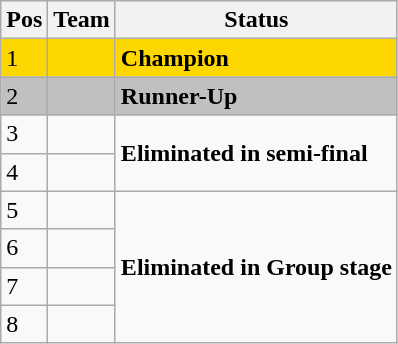<table class="wikitable">
<tr>
<th>Pos</th>
<th>Team</th>
<th>Status</th>
</tr>
<tr style="background:gold;">
<td>1</td>
<td style="text-align:left;"></td>
<td><strong>Champion</strong></td>
</tr>
<tr style="background:silver;">
<td>2</td>
<td style="text-align:left;"></td>
<td><strong>Runner-Up</strong></td>
</tr>
<tr>
<td>3</td>
<td style="text-align:left;"></td>
<td rowspan="2"><strong>Eliminated in semi-final</strong></td>
</tr>
<tr>
<td>4</td>
<td style="text-align:left;"></td>
</tr>
<tr>
<td>5</td>
<td style="text-align:left;"></td>
<td rowspan="6"><strong>Eliminated in Group stage</strong></td>
</tr>
<tr>
<td>6</td>
<td style="text-align:left;"></td>
</tr>
<tr>
<td>7</td>
<td style="text-align:left;"></td>
</tr>
<tr>
<td>8</td>
<td style="text-align:left;"></td>
</tr>
</table>
